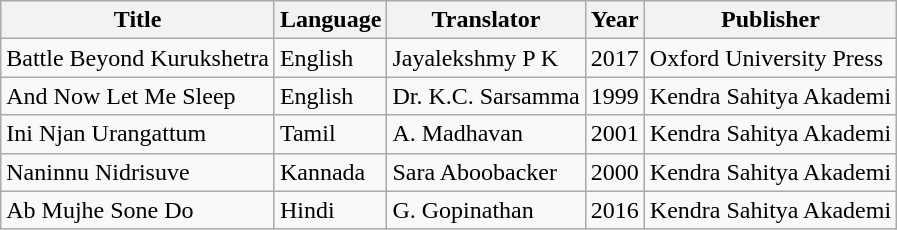<table class="wikitable">
<tr>
<th>Title</th>
<th>Language</th>
<th>Translator</th>
<th>Year</th>
<th>Publisher</th>
</tr>
<tr>
<td>Battle Beyond Kurukshetra</td>
<td>English</td>
<td>Jayalekshmy P K</td>
<td>2017</td>
<td>Oxford University Press</td>
</tr>
<tr>
<td>And Now Let Me Sleep</td>
<td>English</td>
<td>Dr. K.C. Sarsamma</td>
<td>1999</td>
<td>Kendra Sahitya Akademi</td>
</tr>
<tr>
<td>Ini Njan Urangattum</td>
<td>Tamil</td>
<td>A. Madhavan</td>
<td>2001</td>
<td>Kendra Sahitya Akademi</td>
</tr>
<tr>
<td>Naninnu Nidrisuve</td>
<td>Kannada</td>
<td>Sara Aboobacker</td>
<td>2000</td>
<td>Kendra Sahitya Akademi</td>
</tr>
<tr>
<td>Ab Mujhe Sone Do</td>
<td>Hindi</td>
<td>G. Gopinathan</td>
<td>2016</td>
<td>Kendra Sahitya Akademi</td>
</tr>
</table>
